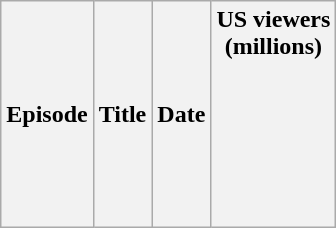<table class="wikitable">
<tr>
<th>Episode</th>
<th>Title</th>
<th>Date</th>
<th>US viewers<br>(millions)<br><br><br><br><br><br><br></th>
</tr>
</table>
